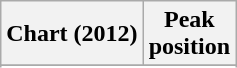<table class="wikitable sortable plainrowheaders" style="text-align:center">
<tr>
<th scope="col">Chart (2012)</th>
<th scope="col">Peak<br>position</th>
</tr>
<tr>
</tr>
<tr>
</tr>
</table>
